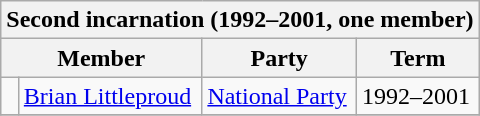<table class="wikitable">
<tr>
<th colspan="4">Second incarnation (1992–2001, one member)</th>
</tr>
<tr>
<th colspan="2">Member</th>
<th>Party</th>
<th>Term</th>
</tr>
<tr>
<td> </td>
<td><a href='#'>Brian Littleproud</a></td>
<td><a href='#'>National Party</a></td>
<td>1992–2001</td>
</tr>
<tr>
</tr>
</table>
